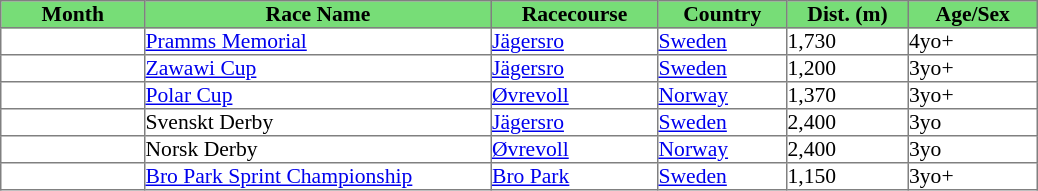<table class = "sortable" | border="1" cellpadding="0" style="border-collapse: collapse; font-size:90%">
<tr bgcolor="#77dd77" align="center">
<th>Month</th>
<th>Race Name</th>
<th>Racecourse</th>
<th>Country</th>
<th>Dist. (m)</th>
<th>Age/Sex</th>
</tr>
<tr>
<td width=95px></td>
<td width=230px><a href='#'>Pramms Memorial</a></td>
<td width=110px><a href='#'>Jägersro</a></td>
<td width=85px><a href='#'>Sweden</a></td>
<td width=80px>1,730</td>
<td width=85px>4yo+</td>
</tr>
<tr>
<td></td>
<td><a href='#'>Zawawi Cup</a></td>
<td><a href='#'>Jägersro</a></td>
<td><a href='#'>Sweden</a></td>
<td>1,200</td>
<td>3yo+</td>
</tr>
<tr>
<td></td>
<td><a href='#'>Polar Cup</a></td>
<td><a href='#'>Øvrevoll</a></td>
<td><a href='#'>Norway</a></td>
<td>1,370</td>
<td>3yo+</td>
</tr>
<tr>
<td></td>
<td>Svenskt Derby</td>
<td><a href='#'>Jägersro</a></td>
<td><a href='#'>Sweden</a></td>
<td>2,400</td>
<td>3yo</td>
</tr>
<tr>
<td></td>
<td>Norsk Derby</td>
<td><a href='#'>Øvrevoll</a></td>
<td><a href='#'>Norway</a></td>
<td>2,400</td>
<td>3yo</td>
</tr>
<tr>
<td></td>
<td><a href='#'>Bro Park Sprint Championship</a></td>
<td><a href='#'>Bro Park</a></td>
<td><a href='#'>Sweden</a></td>
<td>1,150</td>
<td>3yo+</td>
</tr>
</table>
